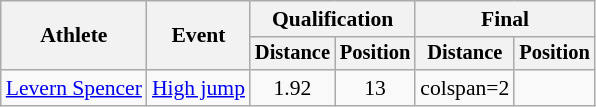<table class=wikitable style=font-size:90%>
<tr>
<th rowspan=2>Athlete</th>
<th rowspan=2>Event</th>
<th colspan=2>Qualification</th>
<th colspan=2>Final</th>
</tr>
<tr style=font-size:95%>
<th>Distance</th>
<th>Position</th>
<th>Distance</th>
<th>Position</th>
</tr>
<tr align=center>
<td align=left><a href='#'>Levern Spencer</a></td>
<td align=left><a href='#'>High jump</a></td>
<td>1.92</td>
<td>13</td>
<td>colspan=2 </td>
</tr>
</table>
